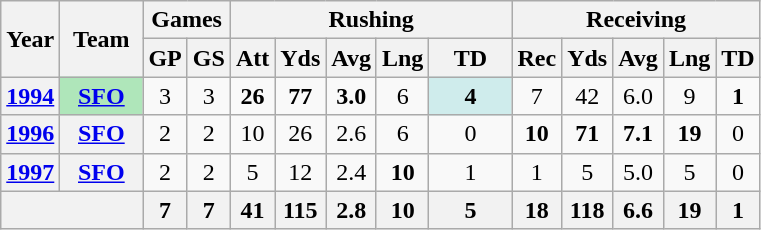<table class="wikitable" style="text-align:center;">
<tr>
<th rowspan="2">Year</th>
<th rowspan="2">Team</th>
<th colspan="2">Games</th>
<th colspan="5">Rushing</th>
<th colspan="5">Receiving</th>
</tr>
<tr>
<th>GP</th>
<th>GS</th>
<th>Att</th>
<th>Yds</th>
<th>Avg</th>
<th>Lng</th>
<th>TD</th>
<th>Rec</th>
<th>Yds</th>
<th>Avg</th>
<th>Lng</th>
<th>TD</th>
</tr>
<tr>
<th><a href='#'>1994</a></th>
<th style="background:#afe6ba; width:3em;"><a href='#'>SFO</a></th>
<td>3</td>
<td>3</td>
<td><strong>26</strong></td>
<td><strong>77</strong></td>
<td><strong>3.0</strong></td>
<td>6</td>
<td style="background:#cfecec; width:3em;"><strong>4</strong></td>
<td>7</td>
<td>42</td>
<td>6.0</td>
<td>9</td>
<td><strong>1</strong></td>
</tr>
<tr>
<th><a href='#'>1996</a></th>
<th><a href='#'>SFO</a></th>
<td>2</td>
<td>2</td>
<td>10</td>
<td>26</td>
<td>2.6</td>
<td>6</td>
<td>0</td>
<td><strong>10</strong></td>
<td><strong>71</strong></td>
<td><strong>7.1</strong></td>
<td><strong>19</strong></td>
<td>0</td>
</tr>
<tr>
<th><a href='#'>1997</a></th>
<th><a href='#'>SFO</a></th>
<td>2</td>
<td>2</td>
<td>5</td>
<td>12</td>
<td>2.4</td>
<td><strong>10</strong></td>
<td>1</td>
<td>1</td>
<td>5</td>
<td>5.0</td>
<td>5</td>
<td>0</td>
</tr>
<tr>
<th colspan="2"></th>
<th>7</th>
<th>7</th>
<th>41</th>
<th>115</th>
<th>2.8</th>
<th>10</th>
<th>5</th>
<th>18</th>
<th>118</th>
<th>6.6</th>
<th>19</th>
<th>1</th>
</tr>
</table>
